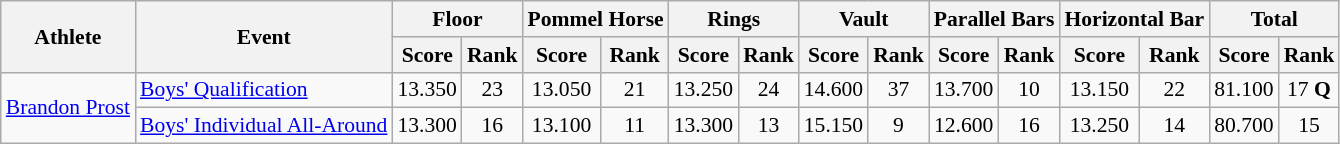<table class="wikitable" border="1" style="font-size:90%">
<tr>
<th rowspan=2>Athlete</th>
<th rowspan=2>Event</th>
<th colspan=2>Floor</th>
<th colspan=2>Pommel Horse</th>
<th colspan=2>Rings</th>
<th colspan=2>Vault</th>
<th colspan=2>Parallel Bars</th>
<th colspan=2>Horizontal Bar</th>
<th colspan=2>Total</th>
</tr>
<tr>
<th>Score</th>
<th>Rank</th>
<th>Score</th>
<th>Rank</th>
<th>Score</th>
<th>Rank</th>
<th>Score</th>
<th>Rank</th>
<th>Score</th>
<th>Rank</th>
<th>Score</th>
<th>Rank</th>
<th>Score</th>
<th>Rank</th>
</tr>
<tr>
<td rowspan=2><a href='#'>Brandon Prost</a></td>
<td><a href='#'>Boys' Qualification</a></td>
<td align=center>13.350</td>
<td align=center>23</td>
<td align=center>13.050</td>
<td align=center>21</td>
<td align=center>13.250</td>
<td align=center>24</td>
<td align=center>14.600</td>
<td align=center>37</td>
<td align=center>13.700</td>
<td align=center>10</td>
<td align=center>13.150</td>
<td align=center>22</td>
<td align=center>81.100</td>
<td align=center>17 <strong>Q</strong></td>
</tr>
<tr>
<td><a href='#'>Boys' Individual All-Around</a></td>
<td align=center>13.300</td>
<td align=center>16</td>
<td align=center>13.100</td>
<td align=center>11</td>
<td align=center>13.300</td>
<td align=center>13</td>
<td align=center>15.150</td>
<td align=center>9</td>
<td align=center>12.600</td>
<td align=center>16</td>
<td align=center>13.250</td>
<td align=center>14</td>
<td align=center>80.700</td>
<td align=center>15</td>
</tr>
</table>
